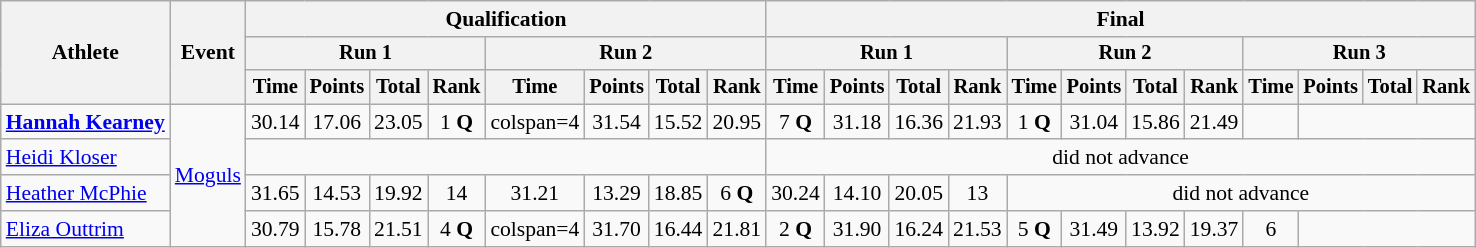<table class=wikitable style=font-size:90%;text-align:center>
<tr>
<th rowspan=3>Athlete</th>
<th rowspan=3>Event</th>
<th colspan=8>Qualification</th>
<th colspan=12>Final</th>
</tr>
<tr style=font-size:95%>
<th colspan=4>Run 1</th>
<th colspan=4>Run 2</th>
<th colspan=4>Run 1</th>
<th colspan=4>Run 2</th>
<th colspan=4>Run 3</th>
</tr>
<tr style=font-size:95%>
<th>Time</th>
<th>Points</th>
<th>Total</th>
<th>Rank</th>
<th>Time</th>
<th>Points</th>
<th>Total</th>
<th>Rank</th>
<th>Time</th>
<th>Points</th>
<th>Total</th>
<th>Rank</th>
<th>Time</th>
<th>Points</th>
<th>Total</th>
<th>Rank</th>
<th>Time</th>
<th>Points</th>
<th>Total</th>
<th>Rank</th>
</tr>
<tr>
<td align=left><strong><a href='#'>Hannah Kearney</a></strong></td>
<td align=left rowspan=4><a href='#'>Moguls</a></td>
<td>30.14</td>
<td>17.06</td>
<td>23.05</td>
<td>1 <strong>Q</strong></td>
<td>colspan=4 </td>
<td>31.54</td>
<td>15.52</td>
<td>20.95</td>
<td>7 <strong>Q</strong></td>
<td>31.18</td>
<td>16.36</td>
<td>21.93</td>
<td>1 <strong>Q</strong></td>
<td>31.04</td>
<td>15.86</td>
<td>21.49</td>
<td></td>
</tr>
<tr>
<td align=left><a href='#'>Heidi Kloser</a></td>
<td colspan=8></td>
<td colspan=12>did not advance</td>
</tr>
<tr>
<td align=left><a href='#'>Heather McPhie</a></td>
<td>31.65</td>
<td>14.53</td>
<td>19.92</td>
<td>14</td>
<td>31.21</td>
<td>13.29</td>
<td>18.85</td>
<td>6 <strong>Q</strong></td>
<td>30.24</td>
<td>14.10</td>
<td>20.05</td>
<td>13</td>
<td colspan=8>did not advance</td>
</tr>
<tr>
<td align=left><a href='#'>Eliza Outtrim</a></td>
<td>30.79</td>
<td>15.78</td>
<td>21.51</td>
<td>4 <strong>Q</strong></td>
<td>colspan=4 </td>
<td>31.70</td>
<td>16.44</td>
<td>21.81</td>
<td>2 <strong>Q</strong></td>
<td>31.90</td>
<td>16.24</td>
<td>21.53</td>
<td>5 <strong>Q</strong></td>
<td>31.49</td>
<td>13.92</td>
<td>19.37</td>
<td>6</td>
</tr>
</table>
